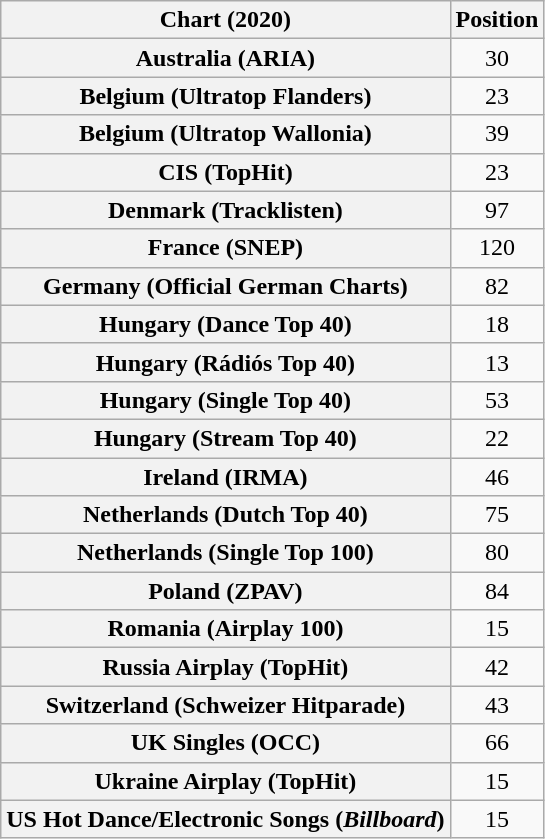<table class="wikitable sortable plainrowheaders" style="text-align:center">
<tr>
<th scope="col">Chart (2020)</th>
<th scope="col">Position</th>
</tr>
<tr>
<th scope="row">Australia (ARIA)</th>
<td>30</td>
</tr>
<tr>
<th scope="row">Belgium (Ultratop Flanders)</th>
<td>23</td>
</tr>
<tr>
<th scope="row">Belgium (Ultratop Wallonia)</th>
<td>39</td>
</tr>
<tr>
<th scope="row">CIS (TopHit)</th>
<td>23</td>
</tr>
<tr>
<th scope="row">Denmark (Tracklisten)</th>
<td>97</td>
</tr>
<tr>
<th scope="row">France (SNEP)</th>
<td>120</td>
</tr>
<tr>
<th scope="row">Germany (Official German Charts)</th>
<td>82</td>
</tr>
<tr>
<th scope="row">Hungary (Dance Top 40)</th>
<td>18</td>
</tr>
<tr>
<th scope="row">Hungary (Rádiós Top 40)</th>
<td>13</td>
</tr>
<tr>
<th scope="row">Hungary (Single Top 40)</th>
<td>53</td>
</tr>
<tr>
<th scope="row">Hungary (Stream Top 40)</th>
<td>22</td>
</tr>
<tr>
<th scope="row">Ireland (IRMA)</th>
<td>46</td>
</tr>
<tr>
<th scope="row">Netherlands (Dutch Top 40)</th>
<td>75</td>
</tr>
<tr>
<th scope="row">Netherlands (Single Top 100)</th>
<td>80</td>
</tr>
<tr>
<th scope="row">Poland (ZPAV)</th>
<td>84</td>
</tr>
<tr>
<th scope="row">Romania (Airplay 100)</th>
<td>15</td>
</tr>
<tr>
<th scope="row">Russia Airplay (TopHit)</th>
<td>42</td>
</tr>
<tr>
<th scope="row">Switzerland (Schweizer Hitparade)</th>
<td>43</td>
</tr>
<tr>
<th scope="row">UK Singles (OCC)</th>
<td>66</td>
</tr>
<tr>
<th scope="row">Ukraine Airplay (TopHit)</th>
<td>15</td>
</tr>
<tr>
<th scope="row">US Hot Dance/Electronic Songs (<em>Billboard</em>)</th>
<td>15</td>
</tr>
</table>
